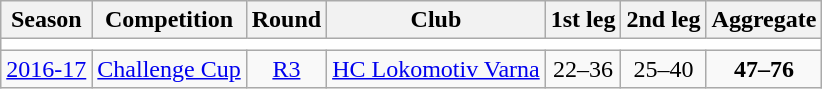<table class="wikitable">
<tr>
<th>Season</th>
<th>Competition</th>
<th>Round</th>
<th>Club</th>
<th>1st leg</th>
<th>2nd leg</th>
<th>Aggregate</th>
</tr>
<tr>
<td colspan="7" bgcolor=white></td>
</tr>
<tr>
<td><a href='#'>2016-17</a></td>
<td><a href='#'>Challenge Cup</a></td>
<td style="text-align:center;"><a href='#'>R3</a></td>
<td> <a href='#'>HC Lokomotiv Varna</a></td>
<td style="text-align:center;">22–36</td>
<td style="text-align:center;">25–40</td>
<td style="text-align:center;"><strong>47–76</strong></td>
</tr>
</table>
